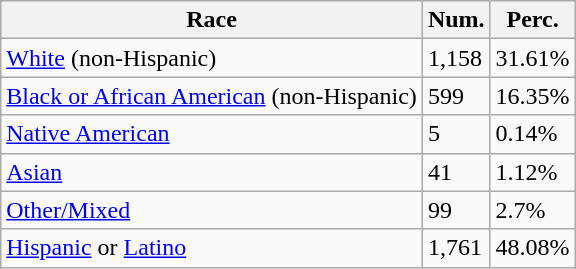<table class="wikitable">
<tr>
<th>Race</th>
<th>Num.</th>
<th>Perc.</th>
</tr>
<tr>
<td><a href='#'>White</a> (non-Hispanic)</td>
<td>1,158</td>
<td>31.61%</td>
</tr>
<tr>
<td><a href='#'>Black or African American</a> (non-Hispanic)</td>
<td>599</td>
<td>16.35%</td>
</tr>
<tr>
<td><a href='#'>Native American</a></td>
<td>5</td>
<td>0.14%</td>
</tr>
<tr>
<td><a href='#'>Asian</a></td>
<td>41</td>
<td>1.12%</td>
</tr>
<tr>
<td><a href='#'>Other/Mixed</a></td>
<td>99</td>
<td>2.7%</td>
</tr>
<tr>
<td><a href='#'>Hispanic</a> or <a href='#'>Latino</a></td>
<td>1,761</td>
<td>48.08%</td>
</tr>
</table>
